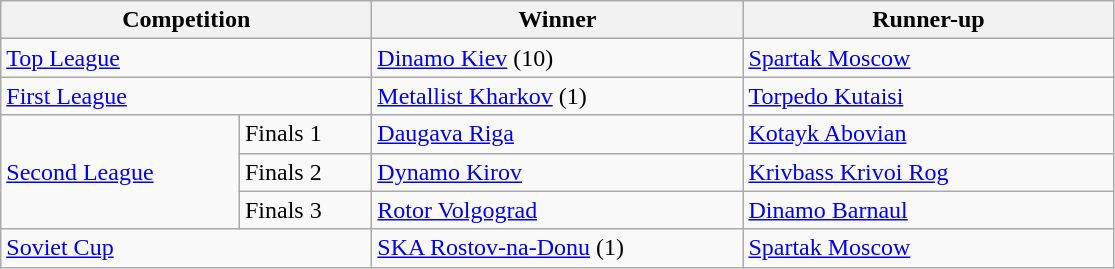<table class="wikitable">
<tr>
<th style="width:15em" colspan=2>Competition</th>
<th style="width:15em">Winner</th>
<th style="width:15em">Runner-up</th>
</tr>
<tr>
<td colspan=2><a href='#'>Top League</a></td>
<td><a href='#'>Dinamo Kiev</a> (10)</td>
<td><a href='#'>Spartak Moscow</a></td>
</tr>
<tr>
<td colspan=2><a href='#'>First League</a></td>
<td><a href='#'>Metallist Kharkov</a> (1)</td>
<td><a href='#'>Torpedo Kutaisi</a></td>
</tr>
<tr>
<td rowspan=3><a href='#'>Second League</a></td>
<td>Finals 1</td>
<td><a href='#'>Daugava Riga</a></td>
<td><a href='#'>Kotayk Abovian</a></td>
</tr>
<tr>
<td>Finals 2</td>
<td><a href='#'>Dynamo Kirov</a></td>
<td><a href='#'>Krivbass Krivoi Rog</a></td>
</tr>
<tr>
<td>Finals 3</td>
<td><a href='#'>Rotor Volgograd</a></td>
<td><a href='#'>Dinamo Barnaul</a></td>
</tr>
<tr>
<td colspan=2><a href='#'>Soviet Cup</a></td>
<td><a href='#'>SKA Rostov-na-Donu</a> (1)</td>
<td><a href='#'>Spartak Moscow</a></td>
</tr>
</table>
